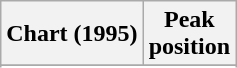<table class="wikitable sortable">
<tr>
<th align="left">Chart (1995)</th>
<th align="center">Peak<br>position</th>
</tr>
<tr>
</tr>
<tr>
</tr>
</table>
